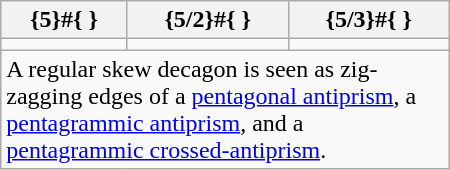<table class="wikitable skin-invert-image" align=right width=300>
<tr>
<th>{5}#{ }</th>
<th>{5/2}#{ }</th>
<th>{5/3}#{ }</th>
</tr>
<tr>
<td></td>
<td></td>
<td></td>
</tr>
<tr>
<td colspan=3>A regular skew decagon is seen as zig-zagging edges of a <a href='#'>pentagonal antiprism</a>, a <a href='#'>pentagrammic antiprism</a>, and a <a href='#'>pentagrammic crossed-antiprism</a>.</td>
</tr>
</table>
